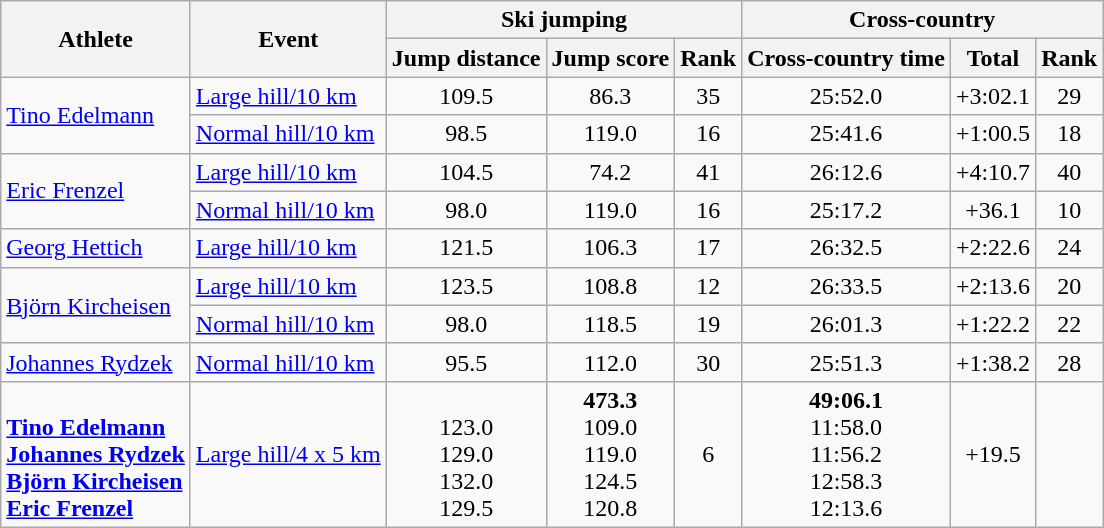<table class="wikitable">
<tr>
<th rowspan="2">Athlete</th>
<th rowspan="2">Event</th>
<th colspan="3">Ski jumping</th>
<th colspan="6">Cross-country</th>
</tr>
<tr>
<th>Jump distance</th>
<th>Jump score</th>
<th>Rank</th>
<th>Cross-country time</th>
<th>Total</th>
<th>Rank</th>
</tr>
<tr>
<td rowspan=2><a href='#'>Tino Edelmann</a></td>
<td><a href='#'>Large hill/10 km</a></td>
<td align="center">109.5</td>
<td align="center">86.3</td>
<td align="center">35</td>
<td align="center">25:52.0</td>
<td align="center">+3:02.1</td>
<td align="center">29</td>
</tr>
<tr>
<td><a href='#'>Normal hill/10 km</a></td>
<td align="center">98.5</td>
<td align="center">119.0</td>
<td align="center">16</td>
<td align="center">25:41.6</td>
<td align="center">+1:00.5</td>
<td align="center">18</td>
</tr>
<tr>
<td rowspan=2><a href='#'>Eric Frenzel</a></td>
<td><a href='#'>Large hill/10 km</a></td>
<td align="center">104.5</td>
<td align="center">74.2</td>
<td align="center">41</td>
<td align="center">26:12.6</td>
<td align="center">+4:10.7</td>
<td align="center">40</td>
</tr>
<tr>
<td><a href='#'>Normal hill/10 km</a></td>
<td align="center">98.0</td>
<td align="center">119.0</td>
<td align="center">16</td>
<td align="center">25:17.2</td>
<td align="center">+36.1</td>
<td align="center">10</td>
</tr>
<tr>
<td rowspan=1><a href='#'>Georg Hettich</a></td>
<td><a href='#'>Large hill/10 km</a></td>
<td align="center">121.5</td>
<td align="center">106.3</td>
<td align="center">17</td>
<td align="center">26:32.5</td>
<td align="center">+2:22.6</td>
<td align="center">24</td>
</tr>
<tr>
<td rowspan=2><a href='#'>Björn Kircheisen</a></td>
<td><a href='#'>Large hill/10 km</a></td>
<td align="center">123.5</td>
<td align="center">108.8</td>
<td align="center">12</td>
<td align="center">26:33.5</td>
<td align="center">+2:13.6</td>
<td align="center">20</td>
</tr>
<tr>
<td><a href='#'>Normal hill/10 km</a></td>
<td align="center">98.0</td>
<td align="center">118.5</td>
<td align="center">19</td>
<td align="center">26:01.3</td>
<td align="center">+1:22.2</td>
<td align="center">22</td>
</tr>
<tr>
<td rowspan=1><a href='#'>Johannes Rydzek</a></td>
<td><a href='#'>Normal hill/10 km</a></td>
<td align="center">95.5</td>
<td align="center">112.0</td>
<td align="center">30</td>
<td align="center">25:51.3</td>
<td align="center">+1:38.2</td>
<td align="center">28</td>
</tr>
<tr>
<td><br><strong><a href='#'>Tino Edelmann</a><br><a href='#'>Johannes Rydzek</a><br><a href='#'>Björn Kircheisen</a><br><a href='#'>Eric Frenzel</a></strong></td>
<td><a href='#'>Large hill/4 x 5 km</a></td>
<td align="center"><br>123.0<br>129.0<br>132.0<br>129.5</td>
<td align="center"><strong>473.3</strong><br>109.0<br>119.0<br>124.5<br>120.8</td>
<td align="center">6</td>
<td align="center"><strong>49:06.1</strong><br>11:58.0<br>11:56.2<br>12:58.3<br>12:13.6</td>
<td align="center">+19.5</td>
<td align="center"></td>
</tr>
</table>
